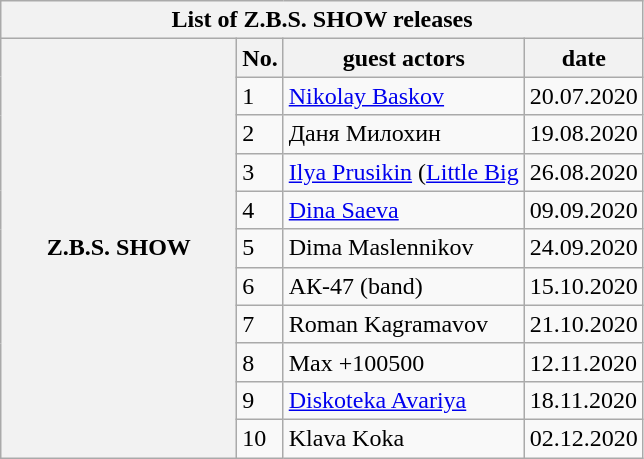<table class="wikitable collapsible collapsed">
<tr>
<th colspan="4">List of Z.B.S. SHOW releases</th>
</tr>
<tr>
<th rowspan="11" width="150">Z.B.S. SHOW</th>
<th>No.</th>
<th>guest actors</th>
<th>date</th>
</tr>
<tr>
<td>1</td>
<td><a href='#'>Nikolay Baskov</a></td>
<td>20.07.2020</td>
</tr>
<tr>
<td>2</td>
<td>Даня Милохин</td>
<td>19.08.2020</td>
</tr>
<tr>
<td>3</td>
<td><a href='#'>Ilya Prusikin</a> (<a href='#'>Little Big</a></td>
<td>26.08.2020</td>
</tr>
<tr>
<td>4</td>
<td><a href='#'>Dina Saeva</a></td>
<td>09.09.2020</td>
</tr>
<tr>
<td>5</td>
<td>Dima Maslennikov</td>
<td>24.09.2020</td>
</tr>
<tr>
<td>6</td>
<td>АК-47 (band)</td>
<td>15.10.2020</td>
</tr>
<tr>
<td>7</td>
<td>Roman Kagramavov</td>
<td>21.10.2020</td>
</tr>
<tr>
<td>8</td>
<td>Max +100500</td>
<td>12.11.2020</td>
</tr>
<tr>
<td>9</td>
<td><a href='#'>Diskoteka Avariya</a></td>
<td>18.11.2020</td>
</tr>
<tr>
<td>10</td>
<td>Klava Koka</td>
<td>02.12.2020</td>
</tr>
</table>
